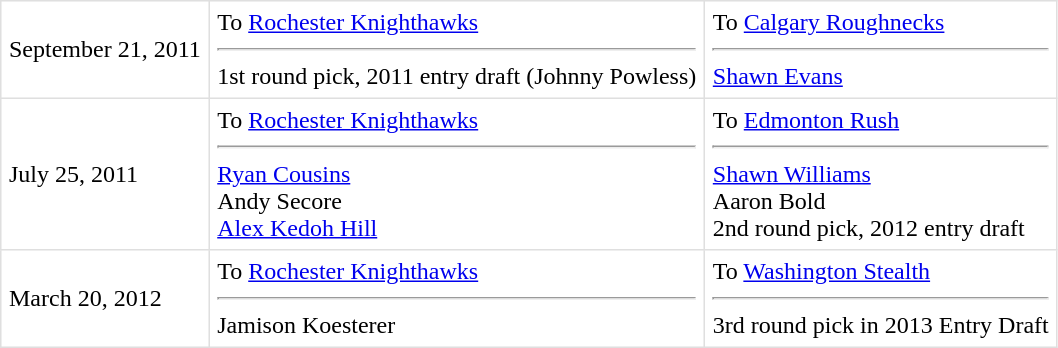<table border=1 style="border-collapse:collapse" bordercolor="#DFDFDF"  cellpadding="5">
<tr>
<td>September 21, 2011<br></td>
<td valign="top">To <a href='#'>Rochester Knighthawks</a> <hr>1st round pick, 2011 entry draft (Johnny Powless)</td>
<td valign="top">To <a href='#'>Calgary Roughnecks</a> <hr><a href='#'>Shawn Evans</a></td>
</tr>
<tr>
<td>July 25, 2011<br></td>
<td valign="top">To <a href='#'>Rochester Knighthawks</a> <hr><a href='#'>Ryan Cousins</a><br>Andy Secore<br><a href='#'>Alex Kedoh Hill</a></td>
<td valign="top">To <a href='#'>Edmonton Rush</a> <hr><a href='#'>Shawn Williams</a><br>Aaron Bold<br>2nd round pick, 2012 entry draft</td>
</tr>
<tr>
<td>March 20, 2012<br></td>
<td valign="top">To <a href='#'>Rochester Knighthawks</a> <hr>Jamison Koesterer<br></td>
<td valign="top">To <a href='#'>Washington Stealth</a> <hr>3rd round pick in 2013 Entry Draft<br></td>
</tr>
</table>
